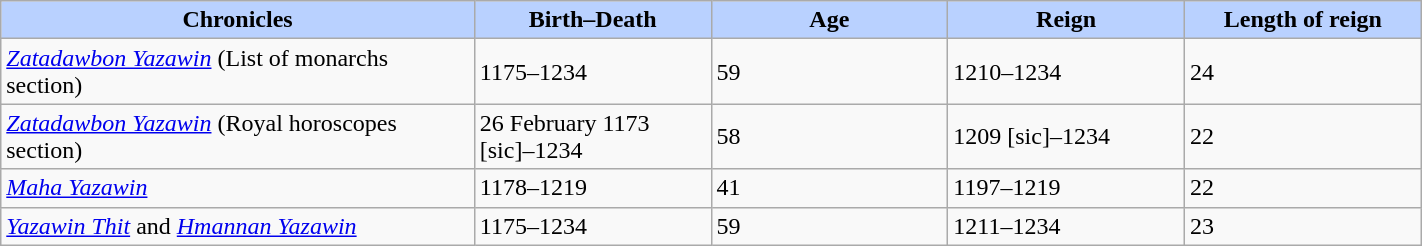<table width=75% class="wikitable">
<tr>
<th style="background-color:#B9D1FF" width=20%>Chronicles</th>
<th style="background-color:#B9D1FF" width=10%>Birth–Death</th>
<th style="background-color:#B9D1FF" width=10%>Age</th>
<th style="background-color:#B9D1FF" width=10%>Reign</th>
<th style="background-color:#B9D1FF" width=10%>Length of reign</th>
</tr>
<tr>
<td><em><a href='#'>Zatadawbon Yazawin</a></em> (List of monarchs section)</td>
<td>1175–1234</td>
<td>59</td>
<td>1210–1234</td>
<td>24</td>
</tr>
<tr>
<td><em><a href='#'>Zatadawbon Yazawin</a></em> (Royal horoscopes section)</td>
<td>26 February 1173 [sic]–1234</td>
<td>58</td>
<td>1209 [sic]–1234</td>
<td>22</td>
</tr>
<tr>
<td><em><a href='#'>Maha Yazawin</a></em></td>
<td>1178–1219</td>
<td>41</td>
<td>1197–1219</td>
<td>22</td>
</tr>
<tr>
<td><em><a href='#'>Yazawin Thit</a></em> and <em><a href='#'>Hmannan Yazawin</a></em></td>
<td>1175–1234</td>
<td>59</td>
<td>1211–1234</td>
<td>23</td>
</tr>
</table>
